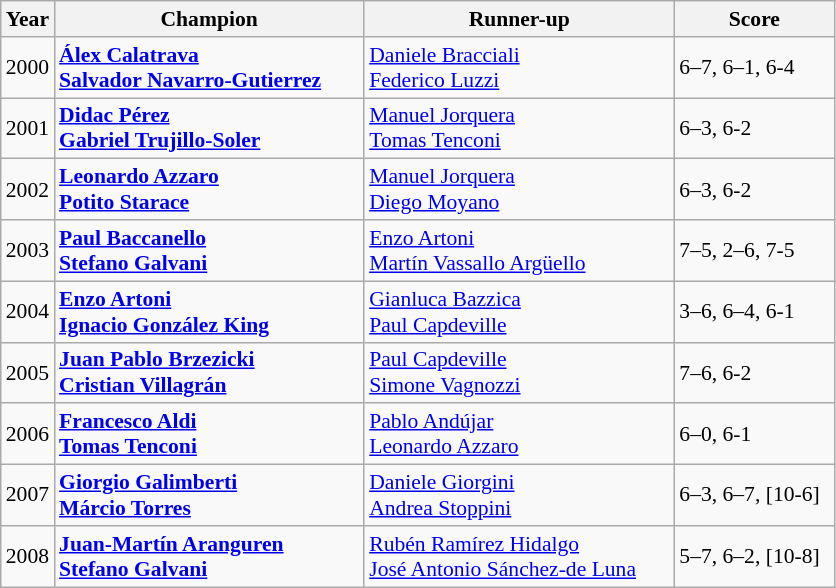<table class="wikitable" style="font-size:90%">
<tr>
<th>Year</th>
<th width="200">Champion</th>
<th width="200">Runner-up</th>
<th width="100">Score</th>
</tr>
<tr>
<td>2000</td>
<td> <strong><a href='#'>Álex Calatrava</a></strong> <br>  <strong><a href='#'>Salvador Navarro-Gutierrez</a></strong></td>
<td> <a href='#'>Daniele Bracciali</a> <br>  <a href='#'>Federico Luzzi</a></td>
<td>6–7, 6–1, 6-4</td>
</tr>
<tr>
<td>2001</td>
<td> <strong><a href='#'>Didac Pérez</a></strong> <br>  <strong><a href='#'>Gabriel Trujillo-Soler</a></strong></td>
<td> <a href='#'>Manuel Jorquera</a> <br>  <a href='#'>Tomas Tenconi</a></td>
<td>6–3, 6-2</td>
</tr>
<tr>
<td>2002</td>
<td> <strong><a href='#'>Leonardo Azzaro</a></strong> <br>  <strong><a href='#'>Potito Starace</a></strong></td>
<td> <a href='#'>Manuel Jorquera</a> <br>  <a href='#'>Diego Moyano</a></td>
<td>6–3, 6-2</td>
</tr>
<tr>
<td>2003</td>
<td> <strong><a href='#'>Paul Baccanello</a></strong> <br>  <strong><a href='#'>Stefano Galvani</a></strong></td>
<td> <a href='#'>Enzo Artoni</a> <br>  <a href='#'>Martín Vassallo Argüello</a></td>
<td>7–5, 2–6, 7-5</td>
</tr>
<tr>
<td>2004</td>
<td> <strong><a href='#'>Enzo Artoni</a></strong> <br>  <strong><a href='#'>Ignacio González King</a></strong></td>
<td> <a href='#'>Gianluca Bazzica</a> <br>  <a href='#'>Paul Capdeville</a></td>
<td>3–6, 6–4, 6-1</td>
</tr>
<tr>
<td>2005</td>
<td> <strong><a href='#'>Juan Pablo Brzezicki</a></strong> <br>  <strong><a href='#'>Cristian Villagrán</a></strong></td>
<td> <a href='#'>Paul Capdeville</a> <br>  <a href='#'>Simone Vagnozzi</a></td>
<td>7–6, 6-2</td>
</tr>
<tr>
<td>2006</td>
<td> <strong><a href='#'>Francesco Aldi</a></strong> <br>  <strong><a href='#'>Tomas Tenconi</a></strong></td>
<td> <a href='#'>Pablo Andújar</a> <br>  <a href='#'>Leonardo Azzaro</a></td>
<td>6–0, 6-1</td>
</tr>
<tr>
<td>2007</td>
<td> <strong><a href='#'>Giorgio Galimberti</a></strong> <br>  <strong><a href='#'>Márcio Torres</a></strong></td>
<td> <a href='#'>Daniele Giorgini</a> <br>  <a href='#'>Andrea Stoppini</a></td>
<td>6–3, 6–7, [10-6]</td>
</tr>
<tr>
<td>2008</td>
<td> <strong><a href='#'>Juan-Martín Aranguren</a></strong> <br>  <strong><a href='#'>Stefano Galvani</a></strong></td>
<td> <a href='#'>Rubén Ramírez Hidalgo</a> <br>  <a href='#'>José Antonio Sánchez-de Luna</a></td>
<td>5–7, 6–2, [10-8]</td>
</tr>
</table>
